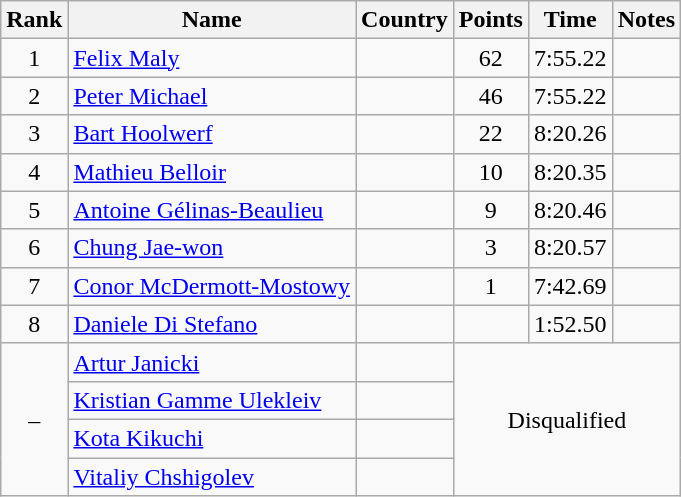<table class="wikitable sortable" style="text-align:center">
<tr>
<th>Rank</th>
<th>Name</th>
<th>Country</th>
<th>Points</th>
<th>Time</th>
<th>Notes</th>
</tr>
<tr>
<td>1</td>
<td align=left><a href='#'>Felix Maly</a></td>
<td align=left></td>
<td>62</td>
<td>7:55.22</td>
<td></td>
</tr>
<tr>
<td>2</td>
<td align=left><a href='#'>Peter Michael</a></td>
<td align=left></td>
<td>46</td>
<td>7:55.22</td>
<td></td>
</tr>
<tr>
<td>3</td>
<td align=left><a href='#'>Bart Hoolwerf</a></td>
<td align=left></td>
<td>22</td>
<td>8:20.26</td>
<td></td>
</tr>
<tr>
<td>4</td>
<td align=left><a href='#'>Mathieu Belloir</a></td>
<td align=left></td>
<td>10</td>
<td>8:20.35</td>
<td></td>
</tr>
<tr>
<td>5</td>
<td align=left><a href='#'>Antoine Gélinas-Beaulieu</a></td>
<td align=left></td>
<td>9</td>
<td>8:20.46</td>
<td></td>
</tr>
<tr>
<td>6</td>
<td align=left><a href='#'>Chung Jae-won</a></td>
<td align=left></td>
<td>3</td>
<td>8:20.57</td>
<td></td>
</tr>
<tr>
<td>7</td>
<td align=left><a href='#'>Conor McDermott-Mostowy</a></td>
<td align=left></td>
<td>1</td>
<td>7:42.69</td>
<td></td>
</tr>
<tr>
<td>8</td>
<td align=left><a href='#'>Daniele Di Stefano</a></td>
<td align=left></td>
<td></td>
<td>1:52.50</td>
<td></td>
</tr>
<tr>
<td rowspan=4>–</td>
<td align=left><a href='#'>Artur Janicki</a></td>
<td align=left></td>
<td rowspan=4 colspan=4>Disqualified</td>
</tr>
<tr>
<td align=left><a href='#'>Kristian Gamme Ulekleiv</a></td>
<td align=left></td>
</tr>
<tr>
<td align=left><a href='#'>Kota Kikuchi</a></td>
<td align=left></td>
</tr>
<tr>
<td align=left><a href='#'>Vitaliy Chshigolev</a></td>
<td align=left></td>
</tr>
</table>
